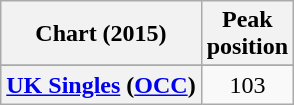<table class="wikitable sortable plainrowheaders">
<tr>
<th>Chart (2015)</th>
<th>Peak<br>position</th>
</tr>
<tr>
</tr>
<tr>
</tr>
<tr>
<th scope="row"><a href='#'>UK Singles</a> (<a href='#'>OCC</a>)</th>
<td style="text-align:center">103</td>
</tr>
</table>
